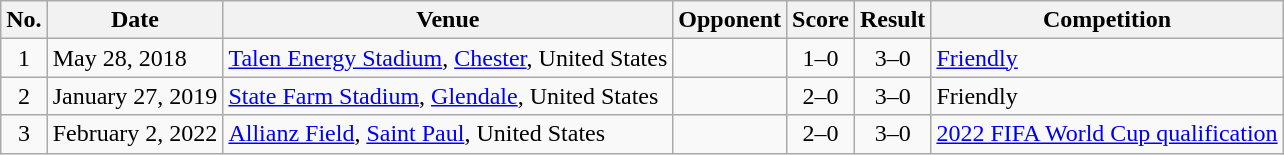<table class="wikitable sortable">
<tr>
<th scope="col">No.</th>
<th scope="col">Date</th>
<th scope="col">Venue</th>
<th scope="col">Opponent</th>
<th scope="col">Score</th>
<th scope="col">Result</th>
<th scope="col">Competition</th>
</tr>
<tr>
<td style="text-align:center">1</td>
<td>May 28, 2018</td>
<td><a href='#'>Talen Energy Stadium</a>, <a href='#'>Chester</a>, United States</td>
<td></td>
<td style="text-align:center">1–0</td>
<td style="text-align:center">3–0</td>
<td><a href='#'>Friendly</a></td>
</tr>
<tr>
<td style="text-align:center">2</td>
<td>January 27, 2019</td>
<td><a href='#'>State Farm Stadium</a>, <a href='#'>Glendale</a>, United States</td>
<td></td>
<td style="text-align:center">2–0</td>
<td style="text-align:center">3–0</td>
<td>Friendly</td>
</tr>
<tr>
<td style="text-align:center">3</td>
<td>February 2, 2022</td>
<td><a href='#'>Allianz Field</a>, <a href='#'>Saint Paul</a>, United States</td>
<td></td>
<td style="text-align:center">2–0</td>
<td style="text-align:center">3–0</td>
<td><a href='#'>2022 FIFA World Cup qualification</a></td>
</tr>
</table>
